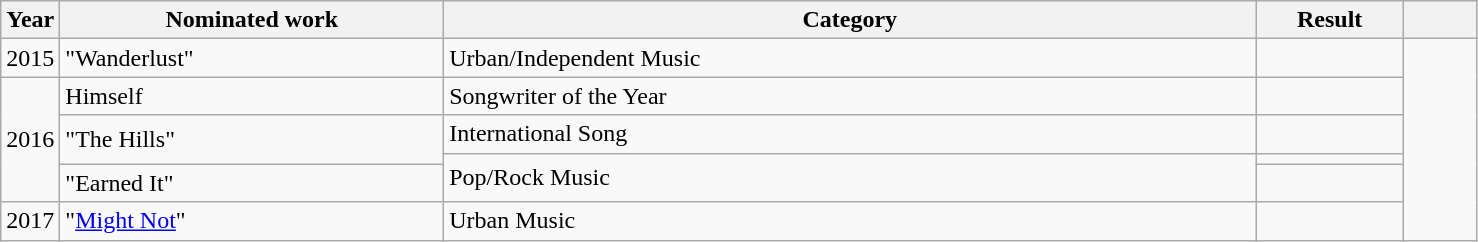<table class=wikitable>
<tr>
<th width=4%>Year</th>
<th width=26%>Nominated work</th>
<th width=55%>Category</th>
<th width=10%>Result</th>
<th width=5%></th>
</tr>
<tr>
<td>2015</td>
<td>"Wanderlust"</td>
<td>Urban/Independent Music</td>
<td></td>
<td rowspan=6></td>
</tr>
<tr>
<td rowspan=4>2016</td>
<td>Himself</td>
<td>Songwriter of the Year</td>
<td></td>
</tr>
<tr>
<td rowspan=2>"The Hills"</td>
<td>International Song</td>
<td></td>
</tr>
<tr>
<td rowspan=2>Pop/Rock Music</td>
<td></td>
</tr>
<tr>
<td>"Earned It"</td>
<td></td>
</tr>
<tr>
<td>2017</td>
<td>"<a href='#'>Might Not</a>"</td>
<td>Urban Music</td>
<td></td>
</tr>
</table>
